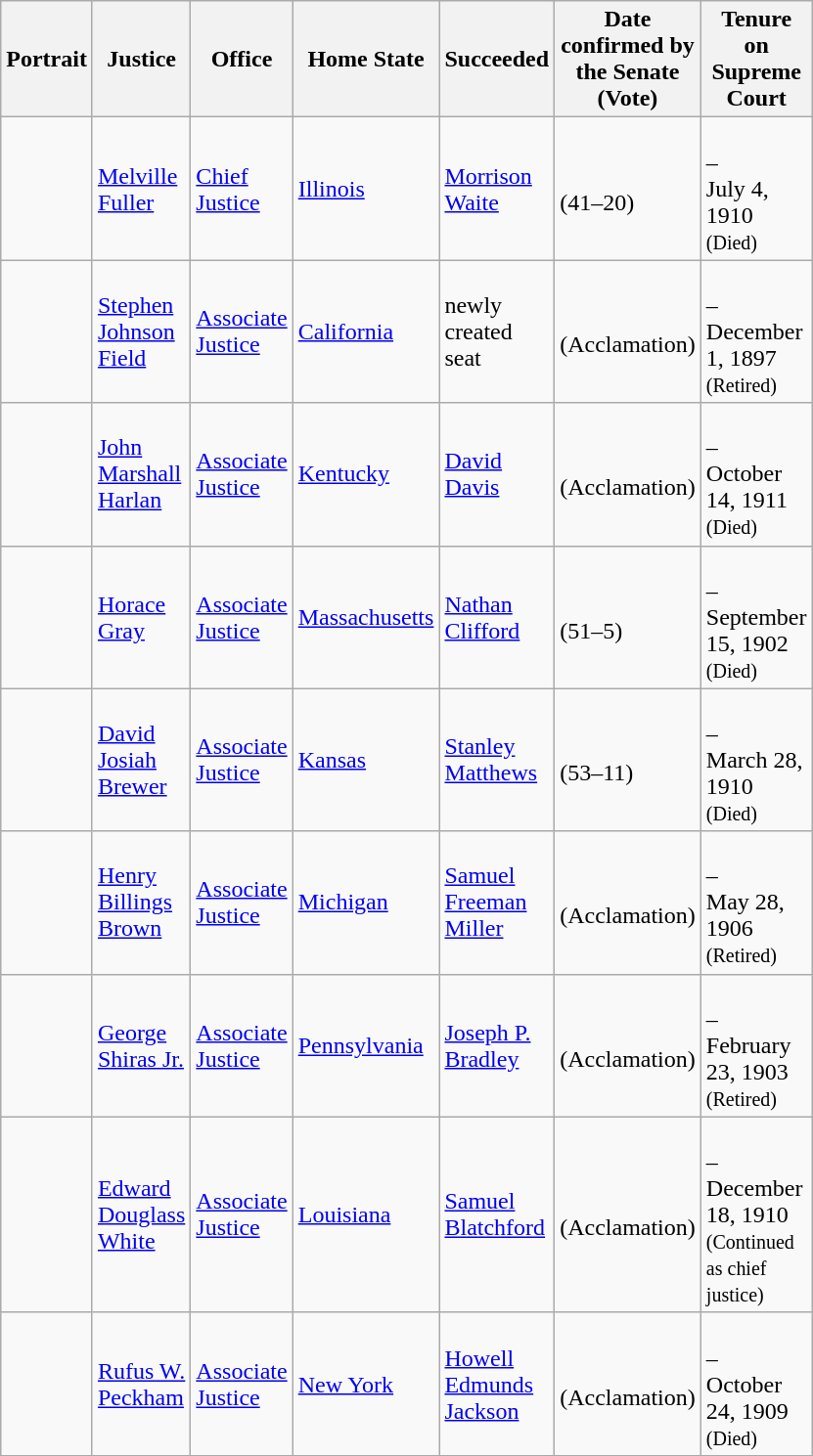<table class="wikitable sortable">
<tr>
<th scope="col" style="width: 10px;">Portrait</th>
<th scope="col" style="width: 10px;">Justice</th>
<th scope="col" style="width: 10px;">Office</th>
<th scope="col" style="width: 10px;">Home State</th>
<th scope="col" style="width: 10px;">Succeeded</th>
<th scope="col" style="width: 10px;">Date confirmed by the Senate<br>(Vote)</th>
<th scope="col" style="width: 10px;">Tenure on Supreme Court</th>
</tr>
<tr>
<td></td>
<td><a href='#'>Melville Fuller</a></td>
<td><a href='#'>Chief Justice</a></td>
<td><a href='#'>Illinois</a></td>
<td><a href='#'>Morrison Waite</a></td>
<td><br>(41–20)</td>
<td><br>–<br>July 4, 1910<br><small>(Died)</small></td>
</tr>
<tr>
<td></td>
<td><a href='#'>Stephen Johnson Field</a></td>
<td><a href='#'>Associate Justice</a></td>
<td><a href='#'>California</a></td>
<td>newly created seat</td>
<td><br>(Acclamation)</td>
<td><br>–<br>December 1, 1897<br><small>(Retired)</small></td>
</tr>
<tr>
<td></td>
<td><a href='#'>John Marshall Harlan</a></td>
<td><a href='#'>Associate Justice</a></td>
<td><a href='#'>Kentucky</a></td>
<td><a href='#'>David Davis</a></td>
<td><br>(Acclamation)</td>
<td><br>–<br>October 14, 1911<br><small>(Died)</small></td>
</tr>
<tr>
<td></td>
<td><a href='#'>Horace Gray</a></td>
<td><a href='#'>Associate Justice</a></td>
<td><a href='#'>Massachusetts</a></td>
<td><a href='#'>Nathan Clifford</a></td>
<td><br>(51–5)</td>
<td><br>–<br>September 15, 1902<br><small>(Died)</small></td>
</tr>
<tr>
<td></td>
<td><a href='#'>David Josiah Brewer</a></td>
<td><a href='#'>Associate Justice</a></td>
<td><a href='#'>Kansas</a></td>
<td><a href='#'>Stanley Matthews</a></td>
<td><br>(53–11)</td>
<td><br>–<br>March 28, 1910<br><small>(Died)</small></td>
</tr>
<tr>
<td></td>
<td><a href='#'>Henry Billings Brown</a></td>
<td><a href='#'>Associate Justice</a></td>
<td><a href='#'>Michigan</a></td>
<td><a href='#'>Samuel Freeman Miller</a></td>
<td><br>(Acclamation)</td>
<td><br>–<br>May 28, 1906<br><small>(Retired)</small></td>
</tr>
<tr>
<td></td>
<td><a href='#'>George Shiras Jr.</a></td>
<td><a href='#'>Associate Justice</a></td>
<td><a href='#'>Pennsylvania</a></td>
<td><a href='#'>Joseph P. Bradley</a></td>
<td><br>(Acclamation)</td>
<td><br>–<br>February 23, 1903<br><small>(Retired)</small></td>
</tr>
<tr>
<td></td>
<td><a href='#'>Edward Douglass White</a></td>
<td><a href='#'>Associate Justice</a></td>
<td><a href='#'>Louisiana</a></td>
<td><a href='#'>Samuel Blatchford</a></td>
<td><br>(Acclamation)</td>
<td><br>–<br>December 18, 1910<br><small><span>(Continued as chief justice)</span></small></td>
</tr>
<tr>
<td></td>
<td><a href='#'>Rufus W. Peckham</a></td>
<td><a href='#'>Associate Justice</a></td>
<td><a href='#'>New York</a></td>
<td><a href='#'>Howell Edmunds Jackson</a></td>
<td><br>(Acclamation)</td>
<td><br>–<br>October 24, 1909<br><small>(Died)</small></td>
</tr>
<tr>
</tr>
</table>
